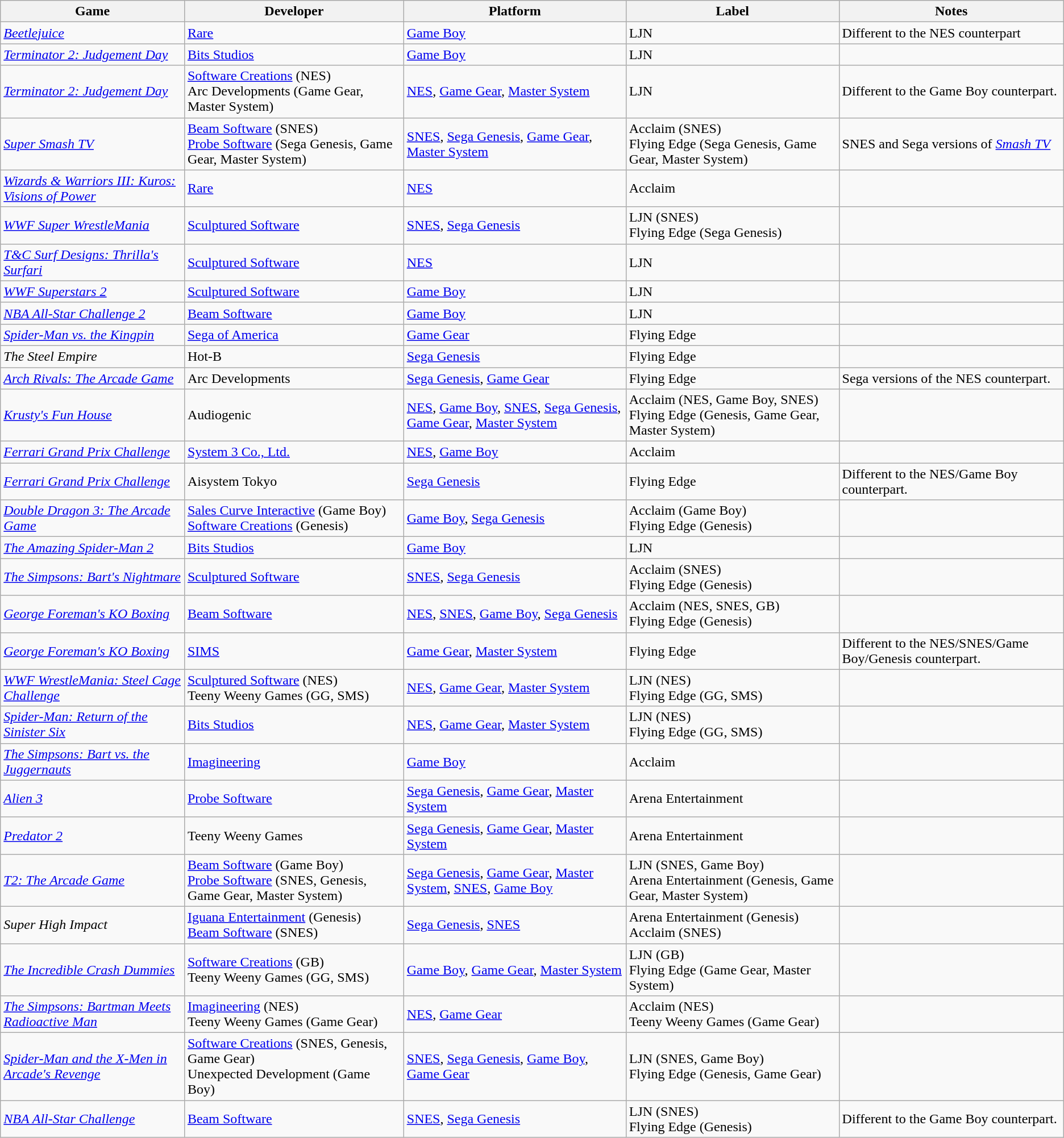<table class="wikitable sortable">
<tr>
<th>Game</th>
<th>Developer</th>
<th>Platform</th>
<th>Label</th>
<th>Notes</th>
</tr>
<tr>
<td><em><a href='#'>Beetlejuice</a></em></td>
<td><a href='#'>Rare</a></td>
<td><a href='#'>Game Boy</a></td>
<td>LJN</td>
<td>Different to the NES counterpart</td>
</tr>
<tr>
<td><em><a href='#'>Terminator 2: Judgement Day</a></em></td>
<td><a href='#'>Bits Studios</a></td>
<td><a href='#'>Game Boy</a></td>
<td>LJN</td>
<td></td>
</tr>
<tr>
<td><em><a href='#'>Terminator 2: Judgement Day</a></em></td>
<td><a href='#'>Software Creations</a> (NES)<br>Arc Developments (Game Gear, Master System)</td>
<td><a href='#'>NES</a>, <a href='#'>Game Gear</a>, <a href='#'>Master System</a></td>
<td>LJN</td>
<td>Different to the Game Boy counterpart.</td>
</tr>
<tr>
<td><em><a href='#'>Super Smash TV</a></em></td>
<td><a href='#'>Beam Software</a> (SNES)<br><a href='#'>Probe Software</a> (Sega Genesis, Game Gear, Master System)</td>
<td><a href='#'>SNES</a>, <a href='#'>Sega Genesis</a>, <a href='#'>Game Gear</a>, <a href='#'>Master System</a></td>
<td>Acclaim (SNES)<br>Flying Edge (Sega Genesis, Game Gear, Master System)</td>
<td>SNES and Sega versions of <em><a href='#'>Smash TV</a></em></td>
</tr>
<tr>
<td><em><a href='#'>Wizards & Warriors III: Kuros: Visions of Power</a></em></td>
<td><a href='#'>Rare</a></td>
<td><a href='#'>NES</a></td>
<td>Acclaim</td>
<td></td>
</tr>
<tr>
<td><em><a href='#'>WWF Super WrestleMania</a></em></td>
<td><a href='#'>Sculptured Software</a></td>
<td><a href='#'>SNES</a>, <a href='#'>Sega Genesis</a></td>
<td>LJN (SNES)<br>Flying Edge (Sega Genesis)</td>
<td></td>
</tr>
<tr>
<td><em><a href='#'>T&C Surf Designs: Thrilla's Surfari</a></em></td>
<td><a href='#'>Sculptured Software</a></td>
<td><a href='#'>NES</a></td>
<td>LJN</td>
<td></td>
</tr>
<tr>
<td><em><a href='#'>WWF Superstars 2</a></em></td>
<td><a href='#'>Sculptured Software</a></td>
<td><a href='#'>Game Boy</a></td>
<td>LJN</td>
<td></td>
</tr>
<tr>
<td><em><a href='#'>NBA All-Star Challenge 2</a></em></td>
<td><a href='#'>Beam Software</a></td>
<td><a href='#'>Game Boy</a></td>
<td>LJN</td>
<td></td>
</tr>
<tr>
<td><em><a href='#'>Spider-Man vs. the Kingpin</a></em></td>
<td><a href='#'>Sega of America</a></td>
<td><a href='#'>Game Gear</a></td>
<td>Flying Edge</td>
<td></td>
</tr>
<tr>
<td><em>The Steel Empire</em></td>
<td>Hot-B</td>
<td><a href='#'>Sega Genesis</a></td>
<td>Flying Edge</td>
<td></td>
</tr>
<tr>
<td><em><a href='#'>Arch Rivals: The Arcade Game</a></em></td>
<td>Arc Developments</td>
<td><a href='#'>Sega Genesis</a>, <a href='#'>Game Gear</a></td>
<td>Flying Edge</td>
<td>Sega versions of the NES counterpart.</td>
</tr>
<tr>
<td><em><a href='#'>Krusty's Fun House</a></em></td>
<td>Audiogenic</td>
<td><a href='#'>NES</a>, <a href='#'>Game Boy</a>, <a href='#'>SNES</a>, <a href='#'>Sega Genesis</a>, <a href='#'>Game Gear</a>, <a href='#'>Master System</a></td>
<td>Acclaim (NES, Game Boy, SNES)<br>Flying Edge (Genesis, Game Gear, Master System)</td>
<td></td>
</tr>
<tr>
<td><em><a href='#'>Ferrari Grand Prix Challenge</a></em></td>
<td><a href='#'>System 3 Co., Ltd.</a></td>
<td><a href='#'>NES</a>, <a href='#'>Game Boy</a></td>
<td>Acclaim</td>
<td></td>
</tr>
<tr>
<td><em><a href='#'>Ferrari Grand Prix Challenge</a></em></td>
<td>Aisystem Tokyo</td>
<td><a href='#'>Sega Genesis</a></td>
<td>Flying Edge</td>
<td>Different to the NES/Game Boy counterpart.</td>
</tr>
<tr>
<td><em><a href='#'>Double Dragon 3: The Arcade Game</a></em></td>
<td><a href='#'>Sales Curve Interactive</a> (Game Boy)<br><a href='#'>Software Creations</a> (Genesis)</td>
<td><a href='#'>Game Boy</a>, <a href='#'>Sega Genesis</a></td>
<td>Acclaim (Game Boy)<br>Flying Edge (Genesis)</td>
<td></td>
</tr>
<tr>
<td><em><a href='#'>The Amazing Spider-Man 2</a></em></td>
<td><a href='#'>Bits Studios</a></td>
<td><a href='#'>Game Boy</a></td>
<td>LJN</td>
<td></td>
</tr>
<tr>
<td><em><a href='#'>The Simpsons: Bart's Nightmare</a></em></td>
<td><a href='#'>Sculptured Software</a></td>
<td><a href='#'>SNES</a>, <a href='#'>Sega Genesis</a></td>
<td>Acclaim (SNES)<br>Flying Edge (Genesis)</td>
<td></td>
</tr>
<tr>
<td><em><a href='#'>George Foreman's KO Boxing</a></em></td>
<td><a href='#'>Beam Software</a></td>
<td><a href='#'>NES</a>, <a href='#'>SNES</a>, <a href='#'>Game Boy</a>, <a href='#'>Sega Genesis</a></td>
<td>Acclaim (NES, SNES, GB)<br>Flying Edge (Genesis)</td>
<td></td>
</tr>
<tr>
<td><em><a href='#'>George Foreman's KO Boxing</a></em></td>
<td><a href='#'>SIMS</a></td>
<td><a href='#'>Game Gear</a>, <a href='#'>Master System</a></td>
<td>Flying Edge</td>
<td>Different to the NES/SNES/Game Boy/Genesis counterpart.</td>
</tr>
<tr>
<td><em><a href='#'>WWF WrestleMania: Steel Cage Challenge</a></em></td>
<td><a href='#'>Sculptured Software</a> (NES)<br>Teeny Weeny Games (GG, SMS)</td>
<td><a href='#'>NES</a>, <a href='#'>Game Gear</a>, <a href='#'>Master System</a></td>
<td>LJN (NES)<br>Flying Edge (GG, SMS)</td>
<td></td>
</tr>
<tr>
<td><em><a href='#'>Spider-Man: Return of the Sinister Six</a></em></td>
<td><a href='#'>Bits Studios</a></td>
<td><a href='#'>NES</a>, <a href='#'>Game Gear</a>, <a href='#'>Master System</a></td>
<td>LJN (NES)<br>Flying Edge (GG, SMS)</td>
<td></td>
</tr>
<tr>
<td><a href='#'><em>The Simpsons: Bart vs. the Juggernauts</em></a></td>
<td><a href='#'>Imagineering</a></td>
<td><a href='#'>Game Boy</a></td>
<td>Acclaim</td>
<td></td>
</tr>
<tr>
<td><em><a href='#'>Alien 3</a></em></td>
<td><a href='#'>Probe Software</a></td>
<td><a href='#'>Sega Genesis</a>, <a href='#'>Game Gear</a>, <a href='#'>Master System</a></td>
<td>Arena Entertainment</td>
<td></td>
</tr>
<tr>
<td><em><a href='#'>Predator 2</a></em></td>
<td>Teeny Weeny Games</td>
<td><a href='#'>Sega Genesis</a>, <a href='#'>Game Gear</a>, <a href='#'>Master System</a></td>
<td>Arena Entertainment</td>
<td></td>
</tr>
<tr>
<td><em><a href='#'>T2: The Arcade Game</a></em></td>
<td><a href='#'>Beam Software</a> (Game Boy)<br><a href='#'>Probe Software</a> (SNES, Genesis, Game Gear, Master System)</td>
<td><a href='#'>Sega Genesis</a>, <a href='#'>Game Gear</a>, <a href='#'>Master System</a>, <a href='#'>SNES</a>, <a href='#'>Game Boy</a></td>
<td>LJN (SNES, Game Boy)<br>Arena Entertainment (Genesis, Game Gear, Master System)</td>
<td></td>
</tr>
<tr>
<td><em>Super High Impact</em></td>
<td><a href='#'>Iguana Entertainment</a> (Genesis)<br><a href='#'>Beam Software</a> (SNES)</td>
<td><a href='#'>Sega Genesis</a>, <a href='#'>SNES</a></td>
<td>Arena Entertainment (Genesis)<br>Acclaim (SNES)</td>
<td></td>
</tr>
<tr>
<td><em><a href='#'>The Incredible Crash Dummies</a></em></td>
<td><a href='#'>Software Creations</a> (GB)<br>Teeny Weeny Games (GG, SMS)</td>
<td><a href='#'>Game Boy</a>, <a href='#'>Game Gear</a>, <a href='#'>Master System</a></td>
<td>LJN (GB)<br>Flying Edge (Game Gear, Master System)</td>
<td></td>
</tr>
<tr>
<td><em><a href='#'>The Simpsons: Bartman Meets Radioactive Man</a></em></td>
<td><a href='#'>Imagineering</a> (NES)<br>Teeny Weeny Games (Game Gear)</td>
<td><a href='#'>NES</a>, <a href='#'>Game Gear</a></td>
<td>Acclaim (NES)<br>Teeny Weeny Games (Game Gear)</td>
<td></td>
</tr>
<tr>
<td><em><a href='#'>Spider-Man and the X-Men in Arcade's Revenge</a></em></td>
<td><a href='#'>Software Creations</a> (SNES, Genesis, Game Gear)<br>Unexpected Development (Game Boy)</td>
<td><a href='#'>SNES</a>, <a href='#'>Sega Genesis</a>, <a href='#'>Game Boy</a>, <a href='#'>Game Gear</a></td>
<td>LJN (SNES, Game Boy)<br>Flying Edge (Genesis, Game Gear)</td>
<td></td>
</tr>
<tr>
<td><em><a href='#'>NBA All-Star Challenge</a></em></td>
<td><a href='#'>Beam Software</a></td>
<td><a href='#'>SNES</a>, <a href='#'>Sega Genesis</a></td>
<td>LJN (SNES)<br>Flying Edge (Genesis)</td>
<td>Different to the Game Boy counterpart.</td>
</tr>
</table>
